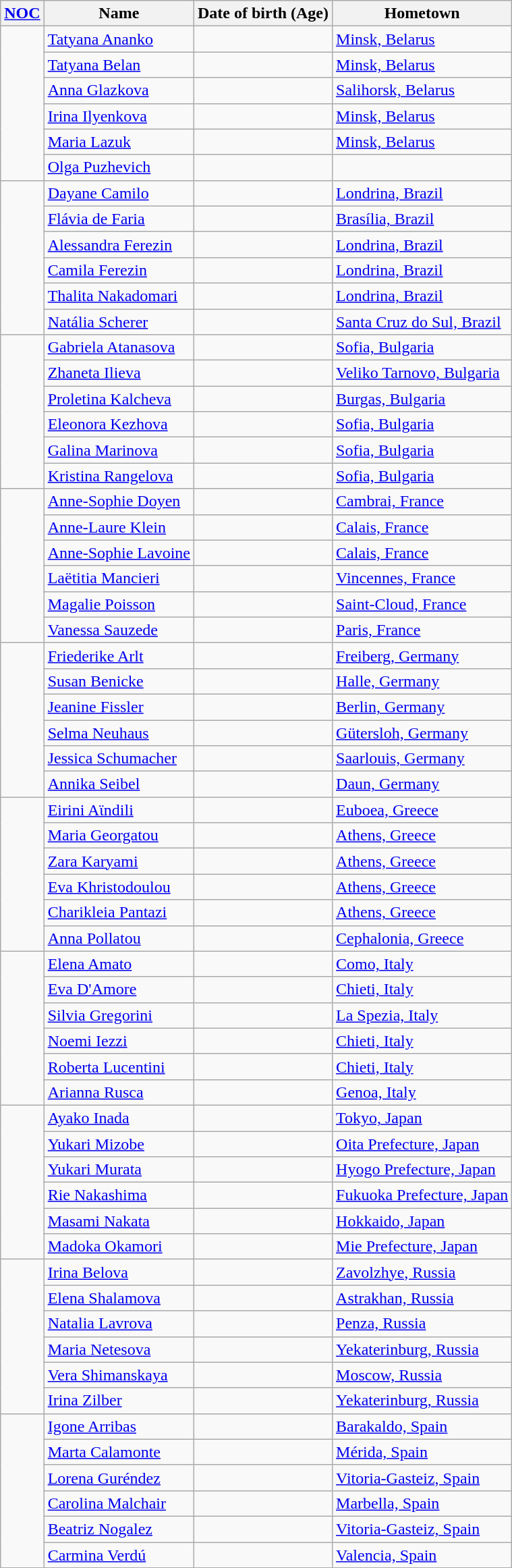<table class="wikitable sortable">
<tr>
<th><a href='#'>NOC</a></th>
<th>Name</th>
<th>Date of birth (Age)</th>
<th>Hometown</th>
</tr>
<tr>
<td rowspan="6"></td>
<td><a href='#'>Tatyana Ananko</a></td>
<td></td>
<td><a href='#'>Minsk, Belarus</a></td>
</tr>
<tr>
<td><a href='#'>Tatyana Belan</a></td>
<td></td>
<td><a href='#'>Minsk, Belarus</a></td>
</tr>
<tr>
<td><a href='#'>Anna Glazkova</a></td>
<td></td>
<td><a href='#'>Salihorsk, Belarus</a></td>
</tr>
<tr>
<td><a href='#'>Irina Ilyenkova</a></td>
<td></td>
<td><a href='#'>Minsk, Belarus</a></td>
</tr>
<tr>
<td><a href='#'>Maria Lazuk</a></td>
<td></td>
<td><a href='#'>Minsk, Belarus</a></td>
</tr>
<tr>
<td><a href='#'>Olga Puzhevich</a></td>
<td></td>
<td></td>
</tr>
<tr>
<td rowspan="6"></td>
<td><a href='#'>Dayane Camilo</a></td>
<td></td>
<td><a href='#'>Londrina, Brazil</a></td>
</tr>
<tr>
<td><a href='#'>Flávia de Faria</a></td>
<td></td>
<td><a href='#'>Brasília, Brazil</a></td>
</tr>
<tr>
<td><a href='#'>Alessandra Ferezin</a></td>
<td></td>
<td><a href='#'>Londrina, Brazil</a></td>
</tr>
<tr>
<td><a href='#'>Camila Ferezin</a></td>
<td></td>
<td><a href='#'>Londrina, Brazil</a></td>
</tr>
<tr>
<td><a href='#'>Thalita Nakadomari</a></td>
<td></td>
<td><a href='#'>Londrina, Brazil</a></td>
</tr>
<tr>
<td><a href='#'>Natália Scherer</a></td>
<td></td>
<td><a href='#'>Santa Cruz do Sul, Brazil</a></td>
</tr>
<tr>
<td rowspan="6"></td>
<td><a href='#'>Gabriela Atanasova</a></td>
<td></td>
<td><a href='#'>Sofia, Bulgaria</a></td>
</tr>
<tr>
<td><a href='#'>Zhaneta Ilieva</a></td>
<td></td>
<td><a href='#'>Veliko Tarnovo, Bulgaria</a></td>
</tr>
<tr>
<td><a href='#'>Proletina Kalcheva</a></td>
<td></td>
<td><a href='#'>Burgas, Bulgaria</a></td>
</tr>
<tr>
<td><a href='#'>Eleonora Kezhova</a></td>
<td></td>
<td><a href='#'>Sofia, Bulgaria</a></td>
</tr>
<tr>
<td><a href='#'>Galina Marinova</a></td>
<td></td>
<td><a href='#'>Sofia, Bulgaria</a></td>
</tr>
<tr>
<td><a href='#'>Kristina Rangelova</a></td>
<td></td>
<td><a href='#'>Sofia, Bulgaria</a></td>
</tr>
<tr>
<td rowspan="6"></td>
<td><a href='#'>Anne-Sophie Doyen</a></td>
<td></td>
<td><a href='#'>Cambrai, France</a></td>
</tr>
<tr>
<td><a href='#'>Anne-Laure Klein</a></td>
<td></td>
<td><a href='#'>Calais, France</a></td>
</tr>
<tr>
<td><a href='#'>Anne-Sophie Lavoine</a></td>
<td></td>
<td><a href='#'>Calais, France</a></td>
</tr>
<tr>
<td><a href='#'>Laëtitia Mancieri</a></td>
<td></td>
<td><a href='#'>Vincennes, France</a></td>
</tr>
<tr>
<td><a href='#'>Magalie Poisson</a></td>
<td></td>
<td><a href='#'>Saint-Cloud, France</a></td>
</tr>
<tr>
<td><a href='#'>Vanessa Sauzede</a></td>
<td></td>
<td><a href='#'>Paris, France</a></td>
</tr>
<tr>
<td rowspan="6"></td>
<td><a href='#'>Friederike Arlt</a></td>
<td></td>
<td><a href='#'>Freiberg, Germany</a></td>
</tr>
<tr>
<td><a href='#'>Susan Benicke</a></td>
<td></td>
<td><a href='#'>Halle, Germany</a></td>
</tr>
<tr>
<td><a href='#'>Jeanine Fissler</a></td>
<td></td>
<td><a href='#'>Berlin, Germany</a></td>
</tr>
<tr>
<td><a href='#'>Selma Neuhaus</a></td>
<td></td>
<td><a href='#'>Gütersloh, Germany</a></td>
</tr>
<tr>
<td><a href='#'>Jessica Schumacher</a></td>
<td></td>
<td><a href='#'>Saarlouis, Germany</a></td>
</tr>
<tr>
<td><a href='#'>Annika Seibel</a></td>
<td></td>
<td><a href='#'>Daun, Germany</a></td>
</tr>
<tr>
<td rowspan="6"></td>
<td><a href='#'>Eirini Aϊndili</a></td>
<td></td>
<td><a href='#'>Euboea, Greece</a></td>
</tr>
<tr>
<td><a href='#'>Maria Georgatou</a></td>
<td></td>
<td><a href='#'>Athens, Greece</a></td>
</tr>
<tr>
<td><a href='#'>Zara Karyami</a></td>
<td></td>
<td><a href='#'>Athens, Greece</a></td>
</tr>
<tr>
<td><a href='#'>Eva Khristodoulou</a></td>
<td></td>
<td><a href='#'>Athens, Greece</a></td>
</tr>
<tr>
<td><a href='#'>Charikleia Pantazi</a></td>
<td></td>
<td><a href='#'>Athens, Greece</a></td>
</tr>
<tr>
<td><a href='#'>Anna Pollatou</a></td>
<td></td>
<td><a href='#'>Cephalonia, Greece</a></td>
</tr>
<tr>
<td rowspan="6"></td>
<td><a href='#'>Elena Amato</a></td>
<td></td>
<td><a href='#'>Como, Italy</a></td>
</tr>
<tr>
<td><a href='#'>Eva D'Amore</a></td>
<td></td>
<td><a href='#'>Chieti, Italy</a></td>
</tr>
<tr>
<td><a href='#'>Silvia Gregorini</a></td>
<td></td>
<td><a href='#'>La Spezia, Italy</a></td>
</tr>
<tr>
<td><a href='#'>Noemi Iezzi</a></td>
<td></td>
<td><a href='#'>Chieti, Italy</a></td>
</tr>
<tr>
<td><a href='#'>Roberta Lucentini</a></td>
<td></td>
<td><a href='#'>Chieti, Italy</a></td>
</tr>
<tr>
<td><a href='#'>Arianna Rusca</a></td>
<td></td>
<td><a href='#'>Genoa, Italy</a></td>
</tr>
<tr>
<td rowspan="6"></td>
<td><a href='#'>Ayako Inada</a></td>
<td></td>
<td><a href='#'>Tokyo, Japan</a></td>
</tr>
<tr>
<td><a href='#'>Yukari Mizobe</a></td>
<td></td>
<td><a href='#'>Oita Prefecture, Japan</a></td>
</tr>
<tr>
<td><a href='#'>Yukari Murata</a></td>
<td></td>
<td><a href='#'>Hyogo Prefecture, Japan</a></td>
</tr>
<tr>
<td><a href='#'>Rie Nakashima</a></td>
<td></td>
<td><a href='#'>Fukuoka Prefecture, Japan</a></td>
</tr>
<tr>
<td><a href='#'>Masami Nakata</a></td>
<td></td>
<td><a href='#'>Hokkaido, Japan</a></td>
</tr>
<tr>
<td><a href='#'>Madoka Okamori</a></td>
<td></td>
<td><a href='#'>Mie Prefecture, Japan</a></td>
</tr>
<tr>
<td rowspan="6"></td>
<td><a href='#'>Irina Belova</a></td>
<td></td>
<td><a href='#'>Zavolzhye, Russia</a></td>
</tr>
<tr>
<td><a href='#'>Elena Shalamova</a></td>
<td></td>
<td><a href='#'>Astrakhan, Russia</a></td>
</tr>
<tr>
<td><a href='#'>Natalia Lavrova</a></td>
<td></td>
<td><a href='#'>Penza, Russia</a></td>
</tr>
<tr>
<td><a href='#'>Maria Netesova</a></td>
<td></td>
<td><a href='#'>Yekaterinburg, Russia</a></td>
</tr>
<tr>
<td><a href='#'>Vera Shimanskaya</a></td>
<td></td>
<td><a href='#'>Moscow, Russia</a></td>
</tr>
<tr>
<td><a href='#'>Irina Zilber</a></td>
<td></td>
<td><a href='#'>Yekaterinburg, Russia</a></td>
</tr>
<tr>
<td rowspan="6"></td>
<td><a href='#'>Igone Arribas</a></td>
<td></td>
<td><a href='#'>Barakaldo, Spain</a></td>
</tr>
<tr>
<td><a href='#'>Marta Calamonte</a></td>
<td></td>
<td><a href='#'>Mérida, Spain</a></td>
</tr>
<tr>
<td><a href='#'>Lorena Guréndez</a></td>
<td></td>
<td><a href='#'>Vitoria-Gasteiz, Spain</a></td>
</tr>
<tr>
<td><a href='#'>Carolina Malchair</a></td>
<td></td>
<td><a href='#'>Marbella, Spain</a></td>
</tr>
<tr>
<td><a href='#'>Beatriz Nogalez</a></td>
<td></td>
<td><a href='#'>Vitoria-Gasteiz, Spain</a></td>
</tr>
<tr>
<td><a href='#'>Carmina Verdú</a></td>
<td></td>
<td><a href='#'>Valencia, Spain</a></td>
</tr>
</table>
